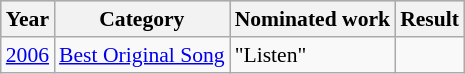<table class="wikitable" style="font-size:90%;">
<tr style="background:#ccc; text-align:center;">
<th>Year</th>
<th>Category</th>
<th>Nominated work</th>
<th>Result</th>
</tr>
<tr>
<td><a href='#'>2006</a></td>
<td><a href='#'>Best Original Song</a></td>
<td>"Listen"</td>
<td></td>
</tr>
</table>
